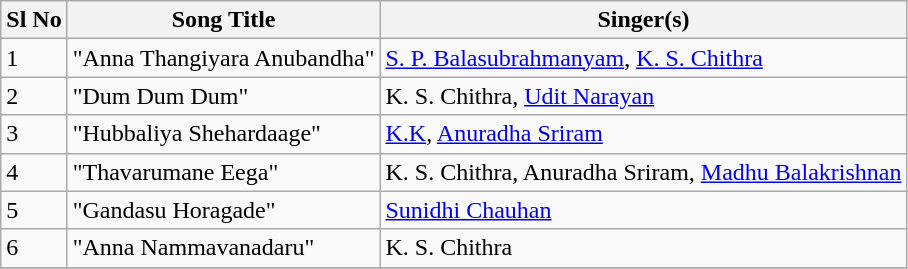<table class="wikitable">
<tr>
<th>Sl No</th>
<th>Song Title</th>
<th>Singer(s)</th>
</tr>
<tr>
<td>1</td>
<td>"Anna Thangiyara Anubandha"</td>
<td><a href='#'>S. P. Balasubrahmanyam</a>, <a href='#'>K. S. Chithra</a></td>
</tr>
<tr>
<td>2</td>
<td>"Dum Dum Dum"</td>
<td>K. S. Chithra, <a href='#'>Udit Narayan</a></td>
</tr>
<tr>
<td>3</td>
<td>"Hubbaliya Shehardaage"</td>
<td><a href='#'>K.K</a>, <a href='#'>Anuradha Sriram</a></td>
</tr>
<tr>
<td>4</td>
<td>"Thavarumane Eega"</td>
<td>K. S. Chithra, Anuradha Sriram, <a href='#'>Madhu Balakrishnan</a></td>
</tr>
<tr>
<td>5</td>
<td>"Gandasu Horagade"</td>
<td><a href='#'>Sunidhi Chauhan</a></td>
</tr>
<tr>
<td>6</td>
<td>"Anna Nammavanadaru"</td>
<td>K. S. Chithra</td>
</tr>
<tr>
</tr>
</table>
